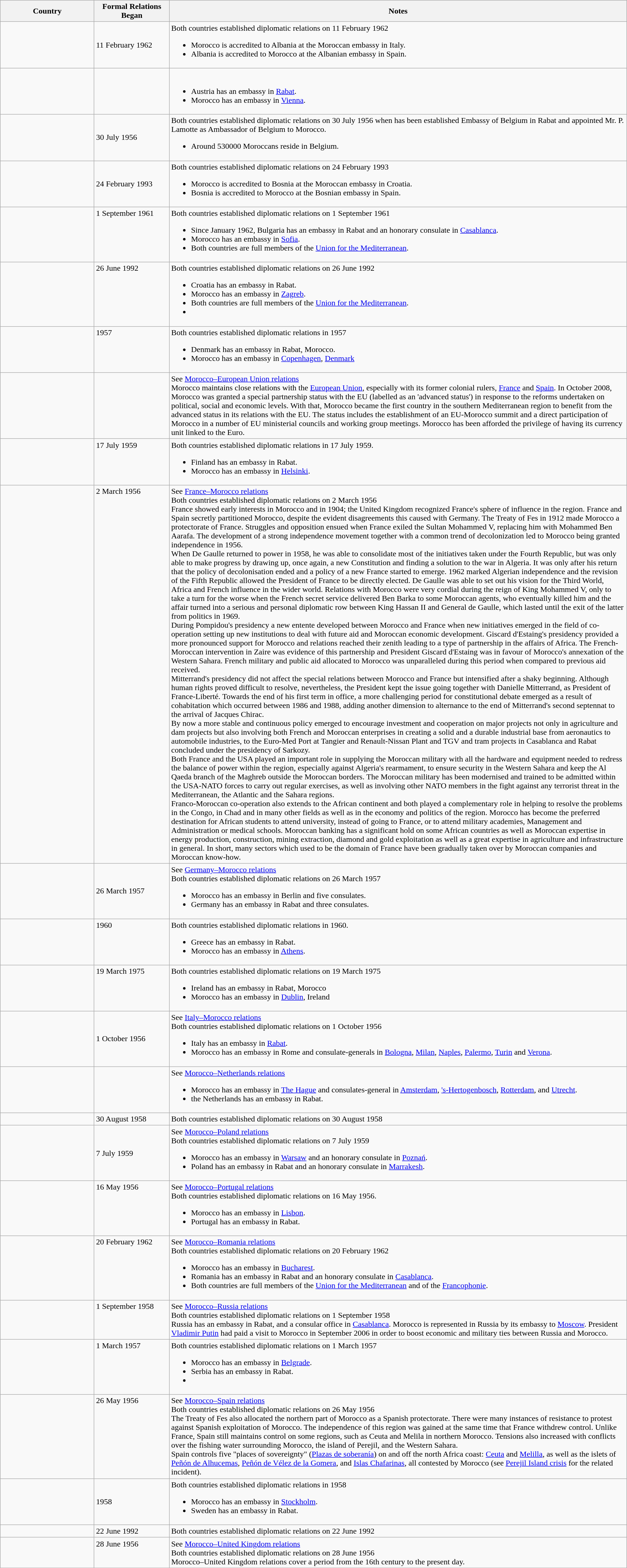<table class="wikitable sortable" style="width:100%; margin:auto;">
<tr>
<th style="width:15%;">Country</th>
<th style="width:12%;">Formal Relations Began</th>
<th>Notes</th>
</tr>
<tr>
<td></td>
<td>11 February 1962</td>
<td>Both countries established diplomatic relations on 11 February 1962<br><ul><li>Morocco is accredited to Albania at the Moroccan embassy in Italy.</li><li>Albania is accredited to Morocco at the Albanian embassy in Spain.</li></ul></td>
</tr>
<tr valign="top">
<td></td>
<td></td>
<td><br><ul><li>Austria has an embassy in <a href='#'>Rabat</a>.</li><li>Morocco has an embassy in <a href='#'>Vienna</a>.</li></ul></td>
</tr>
<tr>
<td></td>
<td>30 July 1956</td>
<td>Both countries established diplomatic relations on 30 July 1956 when has been established Embassy of Belgium in Rabat and appointed Mr. P. Lamotte as Ambassador of Belgium to Morocco.<br><ul><li>Around 530000 Moroccans reside in Belgium.</li></ul></td>
</tr>
<tr>
<td></td>
<td>24 February 1993</td>
<td>Both countries established diplomatic relations on 24 February 1993<br><ul><li>Morocco is accredited to Bosnia at the Moroccan embassy in Croatia.</li><li>Bosnia is accredited to Morocco at the Bosnian embassy in Spain.</li></ul></td>
</tr>
<tr valign="top">
<td></td>
<td>1 September 1961</td>
<td>Both countries established diplomatic relations on 1 September 1961<br><ul><li>Since January 1962, Bulgaria has an embassy in Rabat and an honorary consulate in <a href='#'>Casablanca</a>.</li><li>Morocco has an embassy in <a href='#'>Sofia</a>.</li><li>Both countries are full members of the <a href='#'>Union for the Mediterranean</a>.</li></ul></td>
</tr>
<tr valign="top">
<td></td>
<td>26 June 1992</td>
<td>Both countries established diplomatic relations on 26 June 1992<br><ul><li>Croatia has an embassy in Rabat.</li><li>Morocco has an embassy in <a href='#'>Zagreb</a>.</li><li>Both countries are full members of the <a href='#'>Union for the Mediterranean</a>.</li><li></li></ul></td>
</tr>
<tr valign="top">
<td></td>
<td>1957</td>
<td>Both countries established diplomatic relations in 1957<br><ul><li>Denmark has an embassy in Rabat, Morocco.</li><li>Morocco has an embassy in <a href='#'>Copenhagen</a>, <a href='#'>Denmark</a></li></ul></td>
</tr>
<tr valign="top">
<td></td>
<td></td>
<td>See <a href='#'>Morocco–European Union relations</a><br>Morocco maintains close relations with the <a href='#'>European Union</a>, especially with its former colonial rulers, <a href='#'>France</a> and <a href='#'>Spain</a>. In October 2008, Morocco was granted a special partnership status with the EU (labelled as an 'advanced status') in response to the reforms undertaken on political, social and economic levels. With that, Morocco became the first country in the southern Mediterranean region to benefit from the advanced status in its relations with the EU. The status includes the establishment of an EU-Morocco summit and a direct participation of Morocco in a number of EU ministerial councils and working group meetings. Morocco has been afforded the privilege of having its currency unit linked to the Euro.</td>
</tr>
<tr valign="top">
<td></td>
<td>17 July 1959</td>
<td>Both countries established diplomatic relations in 17 July 1959.<br><ul><li>Finland has an embassy in Rabat.</li><li>Morocco has an embassy in <a href='#'>Helsinki</a>.</li></ul></td>
</tr>
<tr valign="top">
<td></td>
<td>2 March 1956</td>
<td>See <a href='#'>France–Morocco relations</a><br>Both countries established diplomatic relations on 2 March 1956<br>France showed early interests in Morocco and in 1904; the United Kingdom recognized France's sphere of influence in the region. France and Spain secretly partitioned Morocco, despite the evident disagreements this caused with Germany. The Treaty of Fes in 1912 made Morocco a protectorate of France. Struggles and opposition ensued when France exiled the Sultan Mohammed V, replacing him with Mohammed Ben Aarafa. The development of a strong independence movement together with a common trend of decolonization led to Morocco being granted independence in 1956.<br>When De Gaulle returned to power in 1958, he was able to consolidate most of the initiatives taken under the Fourth Republic, but was only able to make progress by drawing up, once again, a new Constitution and finding a solution to the war in Algeria. It was only after his return that the policy of decolonisation ended and a policy of a new France started to emerge. 1962 marked Algerian independence and the revision of the Fifth Republic allowed the President of France to be directly elected. De Gaulle was able to set out his vision for the Third World, Africa and French influence in the wider world. Relations with Morocco were very cordial during the reign of King Mohammed V, only to take a turn for the worse when the French secret service delivered Ben Barka to some Moroccan agents, who eventually killed him and the affair turned into a serious and personal diplomatic row between King Hassan II and General de Gaulle, which lasted until the exit of the latter from politics in 1969.<br>During Pompidou's presidency a new entente developed between Morocco and France when new initiatives emerged in the field of co-operation setting up new institutions to deal with future aid and Moroccan economic development. Giscard d'Estaing's presidency provided a more pronounced support for Morocco and relations reached their zenith leading to a type of partnership in the affairs of Africa. The French-Moroccan intervention in Zaire was evidence of this partnership and President Giscard d'Estaing was in favour of Morocco's annexation of the Western Sahara. French military and public aid allocated to Morocco was unparalleled during this period when compared to previous aid received.<br>Mitterrand's presidency did not affect the special relations between Morocco and France but intensified after a shaky beginning. Although human rights proved difficult to resolve, nevertheless, the President kept the issue going together with Danielle Mitterrand, as President of France-Liberté. Towards the end of his first term in office, a more challenging period for constitutional debate emerged as a result of cohabitation which occurred between 1986 and 1988, adding another dimension to alternance to the end of Mitterrand's second septennat to the arrival of Jacques Chirac.<br>By now a more stable and continuous policy emerged to encourage investment and cooperation on major projects not only in agriculture and dam projects but also involving both French and Moroccan enterprises in creating a solid and a durable industrial base from aeronautics to automobile industries, to the Euro-Med Port at Tangier and Renault-Nissan Plant and TGV and tram projects in Casablanca and Rabat concluded under the presidency of Sarkozy.<br>Both France and the USA played an important role in supplying the Moroccan military with all the hardware and equipment needed to redress the balance of power within the region, especially against Algeria's rearmament, to ensure security in the Western Sahara and keep the Al Qaeda branch of the Maghreb outside the Moroccan borders. The Moroccan military has been modernised and trained to be admitted within the USA-NATO forces to carry out regular exercises, as well as involving other NATO members in the fight against any terrorist threat in the Mediterranean, the Atlantic and the Sahara regions.<br>Franco-Moroccan co-operation also extends to the African continent and both played a complementary role in helping to resolve the problems in the Congo, in Chad and in many other fields as well as in the economy and politics of the region. Morocco has become the preferred destination for African students to attend university, instead of going to France, or to attend military academies, Management and Administration or medical schools. Moroccan banking has a significant hold on some African countries as well as Moroccan expertise in energy production, construction, mining extraction, diamond and gold exploitation as well as a great expertise in agriculture and infrastructure in general. In short, many sectors which used to be the domain of France have been gradually taken over by Moroccan companies and Moroccan know-how.</td>
</tr>
<tr>
<td></td>
<td>26 March 1957</td>
<td>See <a href='#'>Germany–Morocco relations</a><br>Both countries established diplomatic relations on 26 March 1957<ul><li>Morocco has an embassy in Berlin and five consulates.</li><li>Germany has an embassy in Rabat and three consulates.  </li></ul></td>
</tr>
<tr valign="top">
<td></td>
<td>1960</td>
<td>Both countries established diplomatic relations in 1960.<br><ul><li>Greece has an embassy in Rabat.</li><li>Morocco has an embassy in <a href='#'>Athens</a>.</li></ul></td>
</tr>
<tr valign="top">
<td></td>
<td>19 March 1975</td>
<td>Both countries established diplomatic relations on 19 March 1975<br><ul><li>Ireland has an embassy in Rabat, Morocco</li><li>Morocco has an embassy in <a href='#'>Dublin</a>, Ireland</li></ul></td>
</tr>
<tr>
<td></td>
<td>1 October 1956</td>
<td>See <a href='#'>Italy–Morocco relations</a><br>Both countries established diplomatic relations on 1 October 1956<ul><li>Italy has an embassy in <a href='#'>Rabat</a>.</li><li>Morocco has an embassy in Rome and consulate-generals in <a href='#'>Bologna</a>, <a href='#'>Milan</a>, <a href='#'>Naples</a>, <a href='#'>Palermo</a>, <a href='#'>Turin</a> and <a href='#'>Verona</a>.</li></ul></td>
</tr>
<tr valign="top">
<td></td>
<td></td>
<td>See <a href='#'>Morocco–Netherlands relations</a><br><ul><li>Morocco has an embassy in <a href='#'>The Hague</a> and consulates-general in <a href='#'>Amsterdam</a>, <a href='#'>'s-Hertogenbosch</a>, <a href='#'>Rotterdam</a>, and <a href='#'>Utrecht</a>.</li><li>the Netherlands has an embassy in Rabat.</li></ul></td>
</tr>
<tr>
<td></td>
<td>30 August 1958</td>
<td>Both countries established diplomatic relations on 30 August 1958</td>
</tr>
<tr>
<td></td>
<td>7 July 1959</td>
<td>See <a href='#'>Morocco–Poland relations</a><br>Both countries established diplomatic relations on 7 July 1959<ul><li>Morocco has an embassy in <a href='#'>Warsaw</a> and an honorary consulate in <a href='#'>Poznań</a>.</li><li>Poland has an embassy in Rabat and an honorary consulate in <a href='#'>Marrakesh</a>.</li></ul></td>
</tr>
<tr valign="top">
<td></td>
<td>16 May 1956</td>
<td>See <a href='#'>Morocco–Portugal relations</a><br>Both countries established diplomatic relations on 16 May 1956.<ul><li>Morocco has an embassy in <a href='#'>Lisbon</a>.</li><li>Portugal has an embassy in Rabat.</li></ul></td>
</tr>
<tr valign="top">
<td></td>
<td>20 February 1962</td>
<td>See <a href='#'>Morocco–Romania relations</a><br>Both countries established diplomatic relations on 20 February 1962<ul><li>Morocco has an embassy in <a href='#'>Bucharest</a>.</li><li>Romania has an embassy in Rabat and an honorary consulate in <a href='#'>Casablanca</a>.</li><li>Both countries are full members of the <a href='#'>Union for the Mediterranean</a> and of the <a href='#'>Francophonie</a>.</li></ul></td>
</tr>
<tr valign="top">
<td></td>
<td>1 September 1958</td>
<td>See <a href='#'>Morocco–Russia relations</a><br>Both countries established diplomatic relations on 1 September 1958<br>Russia has an embassy in Rabat, and a consular office in <a href='#'>Casablanca</a>. Morocco is represented in Russia by its embassy to <a href='#'>Moscow</a>. President <a href='#'>Vladimir Putin</a> had paid a visit to Morocco in September 2006 in order to boost economic and military ties between Russia and Morocco.</td>
</tr>
<tr valign="top">
<td></td>
<td>1 March 1957</td>
<td>Both countries established diplomatic relations on 1 March 1957<br><ul><li>Morocco has an embassy in <a href='#'>Belgrade</a>.</li><li>Serbia has an embassy in Rabat.</li><li> </li></ul></td>
</tr>
<tr valign="top">
<td></td>
<td>26 May 1956</td>
<td>See <a href='#'>Morocco–Spain relations</a><br>Both countries established diplomatic relations on 26 May 1956<br>The Treaty of Fes also allocated the northern part of Morocco as a Spanish protectorate. There were many instances of resistance to protest against Spanish exploitation of Morocco. The independence of this region was gained at the same time that France withdrew control. Unlike France, Spain still maintains control on some regions, such as Ceuta and Melila in northern Morocco. Tensions also increased with conflicts over the fishing water surrounding Morocco, the island of Perejil, and the Western Sahara.<br>Spain controls five "places of sovereignty" (<a href='#'>Plazas de soberanía</a>) on and off the north Africa coast: <a href='#'>Ceuta</a> and <a href='#'>Melilla</a>, as well as the islets of <a href='#'>Peñón de Alhucemas</a>, <a href='#'>Peñón de Vélez de la Gomera</a>, and <a href='#'>Islas Chafarinas</a>, all contested by Morocco (see <a href='#'>Perejil Island crisis</a> for the related incident).</td>
</tr>
<tr>
<td></td>
<td>1958</td>
<td>Both countries established diplomatic relations in 1958<br><ul><li>Morocco has an embassy in <a href='#'>Stockholm</a>.</li><li>Sweden has an embassy in Rabat.</li></ul></td>
</tr>
<tr>
<td></td>
<td>22 June 1992</td>
<td>Both countries established diplomatic relations on 22 June 1992</td>
</tr>
<tr valign="top">
<td></td>
<td>28 June 1956</td>
<td>See <a href='#'>Morocco–United Kingdom relations</a><br>Both countries established diplomatic relations on 28 June 1956<br>Morocco–United Kingdom relations cover a period from the 16th century to the present day.</td>
</tr>
</table>
